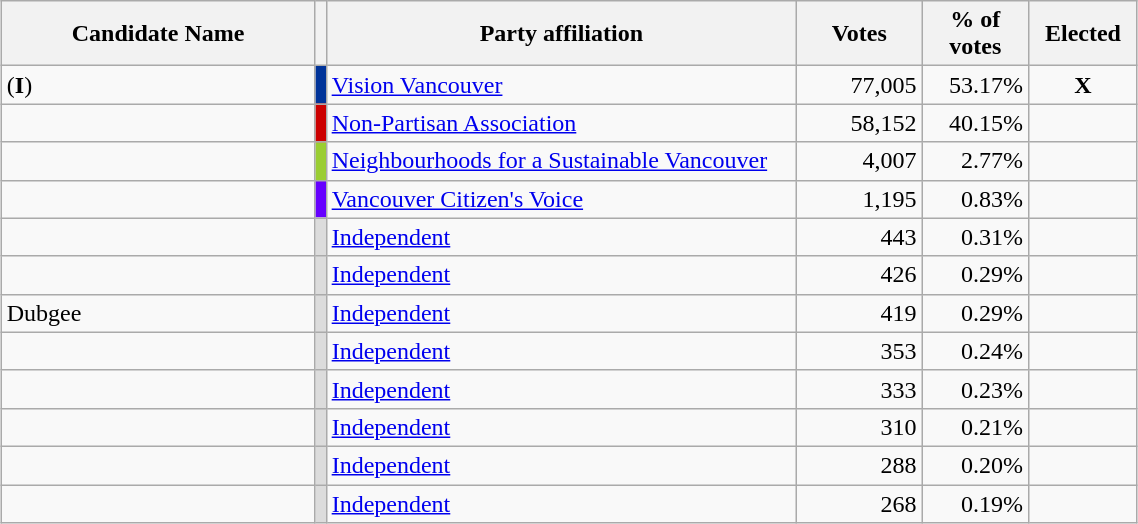<table class="wikitable sortable" style="text-align:center; margin:5px; width: 60%">
<tr>
<th style="width:20%;">Candidate Name</th>
<th style="width:0.05%;"></th>
<th style="width:30%;">Party affiliation</th>
<th style="width:8%;">Votes</th>
<th style="width:5%;">% of votes</th>
<th style="width:5%;">Elected</th>
</tr>
<tr>
<td align="left">(<strong>I</strong>) </td>
<td style="background:#003399;"></td>
<td align="left"><a href='#'>Vision Vancouver</a></td>
<td align="right">77,005</td>
<td align="right">53.17%</td>
<td><strong>X</strong></td>
</tr>
<tr>
<td align="left"></td>
<td style="background:#CC0000;"></td>
<td align="left"><a href='#'>Non-Partisan Association</a></td>
<td align="right">58,152</td>
<td align="right">40.15%</td>
<td></td>
</tr>
<tr>
<td align="left"></td>
<td style="background:#9ACD32;"></td>
<td align="left"><a href='#'>Neighbourhoods for a Sustainable Vancouver</a></td>
<td align="right">4,007</td>
<td align="right">2.77%</td>
<td></td>
</tr>
<tr>
<td align="left"></td>
<td style="background:#6600FF;"></td>
<td align="left"><a href='#'>Vancouver Citizen's Voice</a></td>
<td align="right">1,195</td>
<td align="right">0.83%</td>
<td></td>
</tr>
<tr>
<td align="left"></td>
<td style="background:gainsboro;"></td>
<td align="left"><a href='#'>Independent</a></td>
<td align="right">443</td>
<td align="right">0.31%</td>
<td></td>
</tr>
<tr>
<td align="left"></td>
<td style="background:gainsboro;"></td>
<td align="left"><a href='#'>Independent</a></td>
<td align="right">426</td>
<td align="right">0.29%</td>
<td></td>
</tr>
<tr>
<td align="left">Dubgee</td>
<td style="background:gainsboro;"></td>
<td align="left"><a href='#'>Independent</a></td>
<td align="right">419</td>
<td align="right">0.29%</td>
<td></td>
</tr>
<tr>
<td align="left"></td>
<td style="background:gainsboro;"></td>
<td align="left"><a href='#'>Independent</a></td>
<td align="right">353</td>
<td align="right">0.24%</td>
<td></td>
</tr>
<tr>
<td align="left"></td>
<td style="background:gainsboro;"></td>
<td align="left"><a href='#'>Independent</a></td>
<td align="right">333</td>
<td align="right">0.23%</td>
<td></td>
</tr>
<tr>
<td align="left"></td>
<td style="background:gainsboro;"></td>
<td align="left"><a href='#'>Independent</a></td>
<td align="right">310</td>
<td align="right">0.21%</td>
<td></td>
</tr>
<tr>
<td align="left"></td>
<td style="background:gainsboro;"></td>
<td align="left"><a href='#'>Independent</a></td>
<td align="right">288</td>
<td align="right">0.20%</td>
<td></td>
</tr>
<tr>
<td align="left"></td>
<td style="background:gainsboro;"></td>
<td align="left"><a href='#'>Independent</a></td>
<td align="right">268</td>
<td align="right">0.19%</td>
<td></td>
</tr>
</table>
